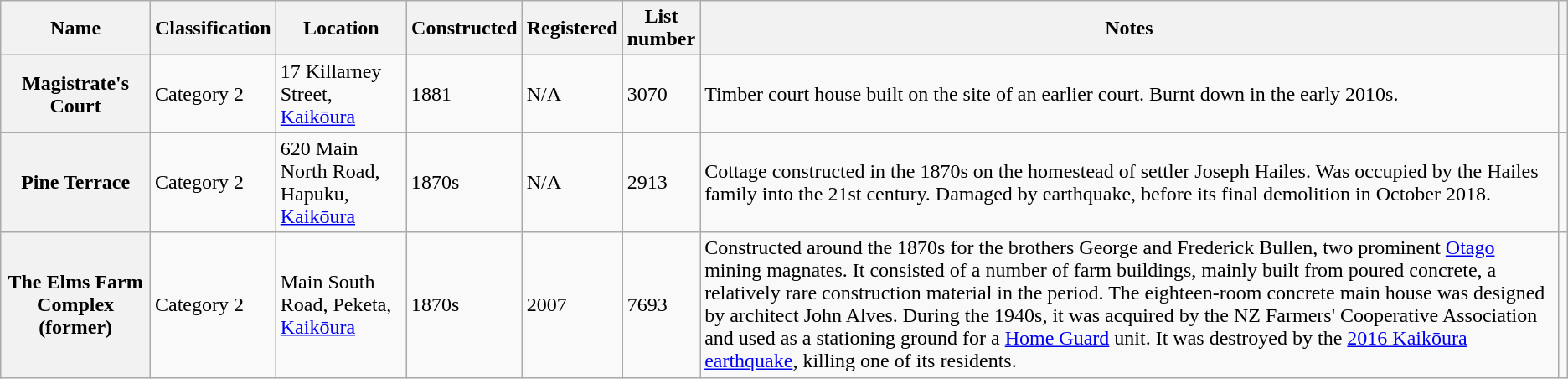<table class="wikitable sortable sticky-header">
<tr>
<th scope="col">Name</th>
<th scope="col">Classification</th>
<th scope="col">Location</th>
<th scope="col">Constructed</th>
<th scope="col">Registered</th>
<th scope="col">List<br>number</th>
<th scope="col" class="unsortable">Notes</th>
<th scope="col" class="unsortable"></th>
</tr>
<tr>
<th scope="row">Magistrate's Court</th>
<td>Category 2</td>
<td>17 Killarney Street, <a href='#'>Kaikōura</a></td>
<td>1881</td>
<td>N/A</td>
<td>3070</td>
<td>Timber court house built on the site of an earlier court. Burnt down in the early 2010s.</td>
<td></td>
</tr>
<tr>
<th scope="row">Pine Terrace</th>
<td>Category 2</td>
<td>620 Main North Road, Hapuku, <a href='#'>Kaikōura</a></td>
<td>1870s</td>
<td>N/A</td>
<td>2913</td>
<td>Cottage constructed in the 1870s on the homestead of settler Joseph Hailes. Was occupied by the Hailes family into the 21st century. Damaged by earthquake, before its final demolition in October 2018.</td>
<td></td>
</tr>
<tr>
<th scope="row">The Elms Farm Complex (former)</th>
<td>Category 2</td>
<td>Main South Road, Peketa, <a href='#'>Kaikōura</a></td>
<td>1870s</td>
<td>2007</td>
<td>7693</td>
<td>Constructed around the 1870s for the brothers George and Frederick Bullen, two prominent <a href='#'>Otago</a> mining magnates. It consisted of a number of farm buildings, mainly built from poured concrete, a relatively rare construction material in the period. The eighteen-room concrete main house was designed by architect John Alves. During the 1940s, it was acquired by the NZ Farmers' Cooperative Association and used as a stationing ground for a <a href='#'>Home Guard</a> unit. It was destroyed by the <a href='#'>2016 Kaikōura earthquake</a>, killing one of its residents.</td>
<td></td>
</tr>
</table>
